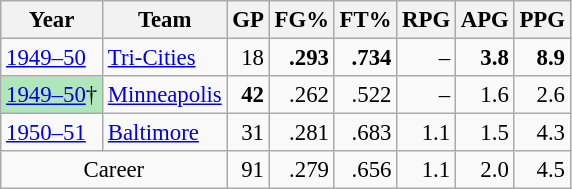<table class="wikitable sortable" style="font-size:95%; text-align:right;">
<tr>
<th>Year</th>
<th>Team</th>
<th>GP</th>
<th>FG%</th>
<th>FT%</th>
<th>RPG</th>
<th>APG</th>
<th>PPG</th>
</tr>
<tr>
<td style="text-align:left;"><a href='#'>1949–50</a></td>
<td style="text-align:left;"><a href='#'>Tri-Cities</a></td>
<td>18</td>
<td><strong>.293</strong></td>
<td><strong>.734</strong></td>
<td>–</td>
<td><strong>3.8</strong></td>
<td><strong>8.9</strong></td>
</tr>
<tr>
<td style="text-align:left;background:#afe6ba;"><a href='#'>1949–50</a>†</td>
<td style="text-align:left;"><a href='#'>Minneapolis</a></td>
<td><strong>42</strong></td>
<td>.262</td>
<td>.522</td>
<td>–</td>
<td>1.6</td>
<td>2.6</td>
</tr>
<tr>
<td style="text-align:left;"><a href='#'>1950–51</a></td>
<td style="text-align:left;"><a href='#'>Baltimore</a></td>
<td>31</td>
<td>.281</td>
<td>.683</td>
<td>1.1</td>
<td>1.5</td>
<td>4.3</td>
</tr>
<tr>
<td colspan="2" style="text-align:center;">Career</td>
<td>91</td>
<td>.279</td>
<td>.656</td>
<td>1.1</td>
<td>2.0</td>
<td>4.5</td>
</tr>
</table>
